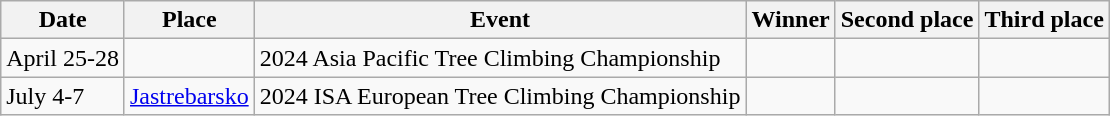<table class=wikitable>
<tr>
<th>Date</th>
<th>Place</th>
<th>Event</th>
<th>Winner</th>
<th>Second place</th>
<th>Third place</th>
</tr>
<tr>
<td>April 25-28</td>
<td></td>
<td>2024 Asia Pacific Tree Climbing Championship</td>
<td></td>
<td></td>
<td></td>
</tr>
<tr>
<td>July 4-7</td>
<td> <a href='#'>Jastrebarsko</a></td>
<td>2024 ISA  European Tree Climbing Championship</td>
<td></td>
<td></td>
<td></td>
</tr>
</table>
